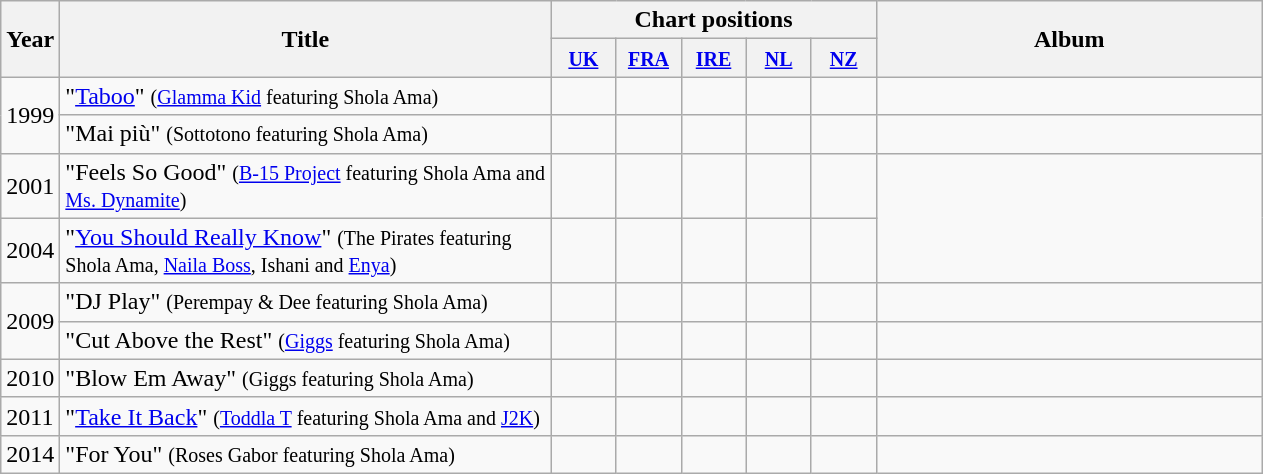<table class="wikitable">
<tr>
<th style="width:3px;;" rowspan="2">Year</th>
<th style="width:320px;" rowspan="2">Title</th>
<th colspan="5">Chart positions</th>
<th style="width:250px;" rowspan="2">Album</th>
</tr>
<tr>
<th style="width:36px;"><small><a href='#'>UK</a></small><br></th>
<th style="width:36px;"><small><a href='#'>FRA</a></small><br></th>
<th style="width:36px;"><small><a href='#'>IRE</a></small><br></th>
<th style="width:36px;"><small><a href='#'>NL</a></small><br></th>
<th style="width:36px;"><small><a href='#'>NZ</a></small><br></th>
</tr>
<tr>
<td rowspan="2">1999</td>
<td>"<a href='#'>Taboo</a>" <small>(<a href='#'>Glamma Kid</a> featuring Shola Ama)</small></td>
<td></td>
<td></td>
<td></td>
<td></td>
<td></td>
<td></td>
</tr>
<tr>
<td>"Mai più" <small>(Sottotono featuring Shola Ama)</small></td>
<td></td>
<td></td>
<td></td>
<td></td>
<td></td>
<td></td>
</tr>
<tr>
<td>2001</td>
<td>"Feels So Good" <small>(<a href='#'>B-15 Project</a> featuring Shola Ama and <a href='#'>Ms. Dynamite</a>)</small></td>
<td></td>
<td></td>
<td></td>
<td></td>
<td></td>
<td rowspan="2"></td>
</tr>
<tr>
<td>2004</td>
<td>"<a href='#'>You Should Really Know</a>" <small>(The Pirates featuring Shola Ama, <a href='#'>Naila Boss</a>, Ishani and <a href='#'>Enya</a>)</small></td>
<td></td>
<td></td>
<td></td>
<td></td>
<td></td>
</tr>
<tr>
<td rowspan="2">2009</td>
<td>"DJ Play" <small>(Perempay & Dee featuring Shola Ama)</small></td>
<td></td>
<td></td>
<td></td>
<td></td>
<td></td>
<td></td>
</tr>
<tr>
<td>"Cut Above the Rest" <small>(<a href='#'>Giggs</a> featuring Shola Ama)</small></td>
<td></td>
<td></td>
<td></td>
<td></td>
<td></td>
<td></td>
</tr>
<tr>
<td>2010</td>
<td>"Blow Em Away" <small>(Giggs featuring Shola Ama)</small></td>
<td></td>
<td></td>
<td></td>
<td></td>
<td></td>
<td></td>
</tr>
<tr>
<td>2011</td>
<td>"<a href='#'>Take It Back</a>" <small>(<a href='#'>Toddla T</a> featuring Shola Ama and <a href='#'>J2K</a>)</small></td>
<td></td>
<td></td>
<td></td>
<td></td>
<td></td>
<td></td>
</tr>
<tr>
<td>2014</td>
<td>"For You" <small>(Roses Gabor featuring Shola Ama)</small></td>
<td></td>
<td></td>
<td></td>
<td></td>
<td></td>
<td><blockquote></blockquote></td>
</tr>
</table>
